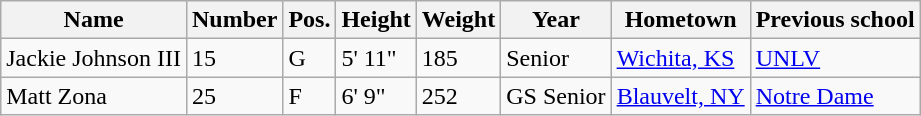<table class="wikitable sortable">
<tr>
<th>Name</th>
<th>Number</th>
<th>Pos.</th>
<th>Height</th>
<th>Weight</th>
<th>Year</th>
<th>Hometown</th>
<th class="unsortable">Previous school</th>
</tr>
<tr>
<td>Jackie Johnson III</td>
<td>15</td>
<td>G</td>
<td>5' 11"</td>
<td>185</td>
<td>Senior</td>
<td><a href='#'>Wichita, KS</a></td>
<td><a href='#'>UNLV</a></td>
</tr>
<tr>
<td>Matt Zona</td>
<td>25</td>
<td>F</td>
<td>6' 9"</td>
<td>252</td>
<td>GS Senior</td>
<td><a href='#'>Blauvelt, NY</a></td>
<td><a href='#'>Notre Dame</a></td>
</tr>
</table>
